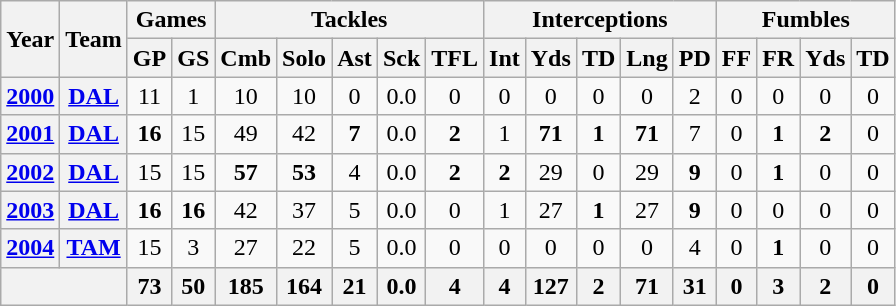<table class="wikitable" style="text-align:center">
<tr>
<th rowspan="2">Year</th>
<th rowspan="2">Team</th>
<th colspan="2">Games</th>
<th colspan="5">Tackles</th>
<th colspan="5">Interceptions</th>
<th colspan="4">Fumbles</th>
</tr>
<tr>
<th>GP</th>
<th>GS</th>
<th>Cmb</th>
<th>Solo</th>
<th>Ast</th>
<th>Sck</th>
<th>TFL</th>
<th>Int</th>
<th>Yds</th>
<th>TD</th>
<th>Lng</th>
<th>PD</th>
<th>FF</th>
<th>FR</th>
<th>Yds</th>
<th>TD</th>
</tr>
<tr>
<th><a href='#'>2000</a></th>
<th><a href='#'>DAL</a></th>
<td>11</td>
<td>1</td>
<td>10</td>
<td>10</td>
<td>0</td>
<td>0.0</td>
<td>0</td>
<td>0</td>
<td>0</td>
<td>0</td>
<td>0</td>
<td>2</td>
<td>0</td>
<td>0</td>
<td>0</td>
<td>0</td>
</tr>
<tr>
<th><a href='#'>2001</a></th>
<th><a href='#'>DAL</a></th>
<td><strong>16</strong></td>
<td>15</td>
<td>49</td>
<td>42</td>
<td><strong>7</strong></td>
<td>0.0</td>
<td><strong>2</strong></td>
<td>1</td>
<td><strong>71</strong></td>
<td><strong>1</strong></td>
<td><strong>71</strong></td>
<td>7</td>
<td>0</td>
<td><strong>1</strong></td>
<td><strong>2</strong></td>
<td>0</td>
</tr>
<tr>
<th><a href='#'>2002</a></th>
<th><a href='#'>DAL</a></th>
<td>15</td>
<td>15</td>
<td><strong>57</strong></td>
<td><strong>53</strong></td>
<td>4</td>
<td>0.0</td>
<td><strong>2</strong></td>
<td><strong>2</strong></td>
<td>29</td>
<td>0</td>
<td>29</td>
<td><strong>9</strong></td>
<td>0</td>
<td><strong>1</strong></td>
<td>0</td>
<td>0</td>
</tr>
<tr>
<th><a href='#'>2003</a></th>
<th><a href='#'>DAL</a></th>
<td><strong>16</strong></td>
<td><strong>16</strong></td>
<td>42</td>
<td>37</td>
<td>5</td>
<td>0.0</td>
<td>0</td>
<td>1</td>
<td>27</td>
<td><strong>1</strong></td>
<td>27</td>
<td><strong>9</strong></td>
<td>0</td>
<td>0</td>
<td>0</td>
<td>0</td>
</tr>
<tr>
<th><a href='#'>2004</a></th>
<th><a href='#'>TAM</a></th>
<td>15</td>
<td>3</td>
<td>27</td>
<td>22</td>
<td>5</td>
<td>0.0</td>
<td>0</td>
<td>0</td>
<td>0</td>
<td>0</td>
<td>0</td>
<td>4</td>
<td>0</td>
<td><strong>1</strong></td>
<td>0</td>
<td>0</td>
</tr>
<tr>
<th colspan="2"></th>
<th>73</th>
<th>50</th>
<th>185</th>
<th>164</th>
<th>21</th>
<th>0.0</th>
<th>4</th>
<th>4</th>
<th>127</th>
<th>2</th>
<th>71</th>
<th>31</th>
<th>0</th>
<th>3</th>
<th>2</th>
<th>0</th>
</tr>
</table>
